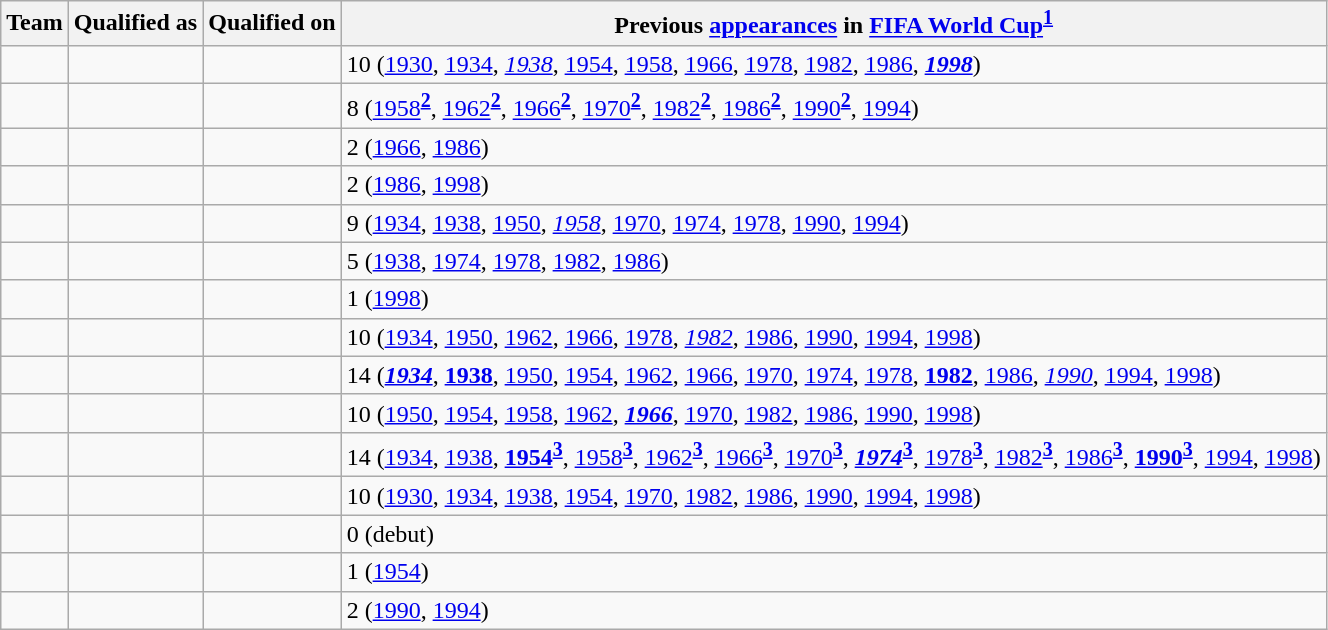<table class="wikitable sortable">
<tr>
<th>Team</th>
<th>Qualified as</th>
<th>Qualified on</th>
<th data-sort-type="number">Previous <a href='#'>appearances</a> in <a href='#'>FIFA World Cup</a><sup><strong><a href='#'>1</a></strong></sup></th>
</tr>
<tr>
<td></td>
<td></td>
<td></td>
<td>10 (<a href='#'>1930</a>, <a href='#'>1934</a>, <em><a href='#'>1938</a></em>, <a href='#'>1954</a>, <a href='#'>1958</a>, <a href='#'>1966</a>, <a href='#'>1978</a>, <a href='#'>1982</a>, <a href='#'>1986</a>, <strong><em><a href='#'>1998</a></em></strong>)</td>
</tr>
<tr>
<td></td>
<td></td>
<td></td>
<td>8 (<a href='#'>1958</a><sup><strong><a href='#'>2</a></strong></sup>, <a href='#'>1962</a><sup><strong><a href='#'>2</a></strong></sup>, <a href='#'>1966</a><sup><strong><a href='#'>2</a></strong></sup>, <a href='#'>1970</a><sup><strong><a href='#'>2</a></strong></sup>, <a href='#'>1982</a><sup><strong><a href='#'>2</a></strong></sup>, <a href='#'>1986</a><sup><strong><a href='#'>2</a></strong></sup>, <a href='#'>1990</a><sup><strong><a href='#'>2</a></strong></sup>, <a href='#'>1994</a>)</td>
</tr>
<tr>
<td></td>
<td></td>
<td></td>
<td>2 (<a href='#'>1966</a>, <a href='#'>1986</a>)</td>
</tr>
<tr>
<td></td>
<td></td>
<td></td>
<td>2 (<a href='#'>1986</a>, <a href='#'>1998</a>)</td>
</tr>
<tr>
<td></td>
<td></td>
<td></td>
<td>9 (<a href='#'>1934</a>, <a href='#'>1938</a>, <a href='#'>1950</a>, <em><a href='#'>1958</a></em>, <a href='#'>1970</a>, <a href='#'>1974</a>, <a href='#'>1978</a>, <a href='#'>1990</a>, <a href='#'>1994</a>)</td>
</tr>
<tr>
<td></td>
<td></td>
<td></td>
<td>5 (<a href='#'>1938</a>, <a href='#'>1974</a>, <a href='#'>1978</a>, <a href='#'>1982</a>, <a href='#'>1986</a>)</td>
</tr>
<tr>
<td></td>
<td></td>
<td></td>
<td>1 (<a href='#'>1998</a>)</td>
</tr>
<tr>
<td></td>
<td></td>
<td></td>
<td>10 (<a href='#'>1934</a>, <a href='#'>1950</a>, <a href='#'>1962</a>, <a href='#'>1966</a>, <a href='#'>1978</a>, <em><a href='#'>1982</a></em>, <a href='#'>1986</a>, <a href='#'>1990</a>, <a href='#'>1994</a>, <a href='#'>1998</a>)</td>
</tr>
<tr>
<td></td>
<td></td>
<td></td>
<td>14 (<strong><em><a href='#'>1934</a></em></strong>, <strong><a href='#'>1938</a></strong>, <a href='#'>1950</a>, <a href='#'>1954</a>, <a href='#'>1962</a>, <a href='#'>1966</a>, <a href='#'>1970</a>, <a href='#'>1974</a>, <a href='#'>1978</a>, <strong><a href='#'>1982</a></strong>, <a href='#'>1986</a>, <em><a href='#'>1990</a></em>, <a href='#'>1994</a>, <a href='#'>1998</a>)</td>
</tr>
<tr>
<td></td>
<td></td>
<td></td>
<td>10 (<a href='#'>1950</a>, <a href='#'>1954</a>, <a href='#'>1958</a>, <a href='#'>1962</a>, <strong><em><a href='#'>1966</a></em></strong>, <a href='#'>1970</a>, <a href='#'>1982</a>, <a href='#'>1986</a>, <a href='#'>1990</a>, <a href='#'>1998</a>)</td>
</tr>
<tr>
<td></td>
<td></td>
<td></td>
<td>14 (<a href='#'>1934</a>, <a href='#'>1938</a>, <strong><a href='#'>1954</a></strong><sup><strong><a href='#'>3</a></strong></sup>, <a href='#'>1958</a><sup><strong><a href='#'>3</a></strong></sup>, <a href='#'>1962</a><sup><strong><a href='#'>3</a></strong></sup>, <a href='#'>1966</a><sup><strong><a href='#'>3</a></strong></sup>, <a href='#'>1970</a><sup><strong><a href='#'>3</a></strong></sup>, <strong><em><a href='#'>1974</a></em></strong><sup><strong><a href='#'>3</a></strong></sup>, <a href='#'>1978</a><sup><strong><a href='#'>3</a></strong></sup>, <a href='#'>1982</a><sup><strong><a href='#'>3</a></strong></sup>, <a href='#'>1986</a><sup><strong><a href='#'>3</a></strong></sup>, <strong><a href='#'>1990</a></strong><sup><strong><a href='#'>3</a></strong></sup>, <a href='#'>1994</a>, <a href='#'>1998</a>)</td>
</tr>
<tr>
<td></td>
<td></td>
<td></td>
<td>10 (<a href='#'>1930</a>, <a href='#'>1934</a>, <a href='#'>1938</a>, <a href='#'>1954</a>, <a href='#'>1970</a>, <a href='#'>1982</a>, <a href='#'>1986</a>, <a href='#'>1990</a>, <a href='#'>1994</a>, <a href='#'>1998</a>)</td>
</tr>
<tr>
<td></td>
<td></td>
<td></td>
<td>0 (debut)</td>
</tr>
<tr>
<td></td>
<td></td>
<td></td>
<td>1 (<a href='#'>1954</a>)</td>
</tr>
<tr>
<td></td>
<td></td>
<td></td>
<td>2 (<a href='#'>1990</a>, <a href='#'>1994</a>)</td>
</tr>
</table>
